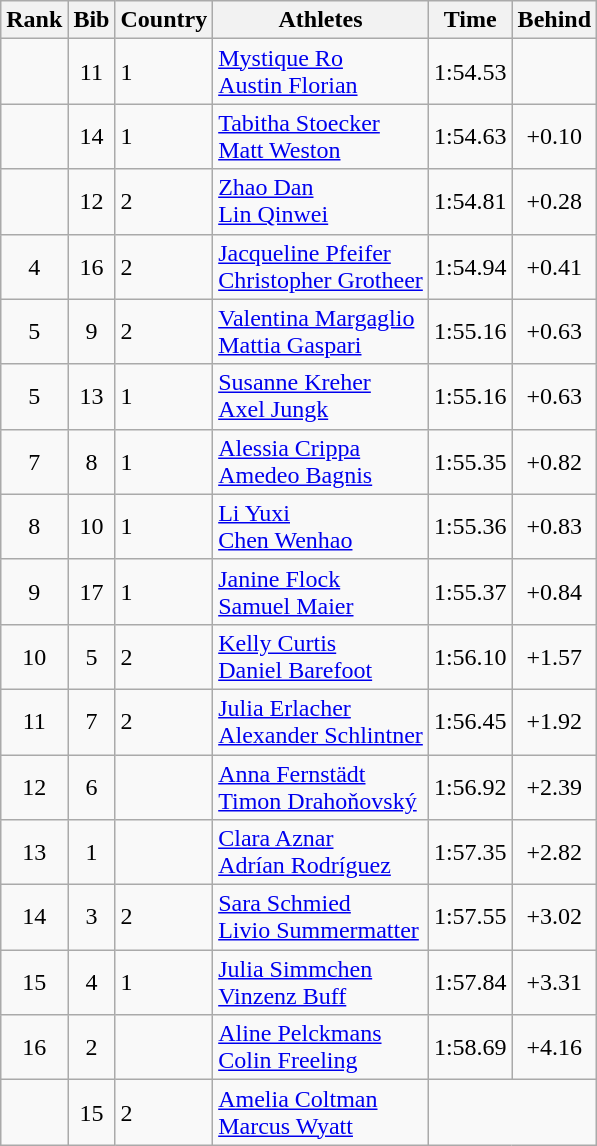<table class="wikitable sortable" style="text-align:center">
<tr>
<th>Rank</th>
<th>Bib</th>
<th>Country</th>
<th>Athletes</th>
<th>Time</th>
<th>Behind</th>
</tr>
<tr>
<td></td>
<td>11</td>
<td align=left> 1</td>
<td align=left><a href='#'>Mystique Ro</a><br><a href='#'>Austin Florian</a></td>
<td>1:54.53</td>
<td></td>
</tr>
<tr>
<td></td>
<td>14</td>
<td align=left> 1</td>
<td align=left><a href='#'>Tabitha Stoecker</a><br><a href='#'>Matt Weston</a></td>
<td>1:54.63</td>
<td>+0.10</td>
</tr>
<tr>
<td></td>
<td>12</td>
<td align=left> 2</td>
<td align=left><a href='#'>Zhao Dan</a><br><a href='#'>Lin Qinwei</a></td>
<td>1:54.81</td>
<td>+0.28</td>
</tr>
<tr>
<td>4</td>
<td>16</td>
<td align=left> 2</td>
<td align=left><a href='#'>Jacqueline Pfeifer</a><br><a href='#'>Christopher Grotheer</a></td>
<td>1:54.94</td>
<td>+0.41</td>
</tr>
<tr>
<td>5</td>
<td>9</td>
<td align=left> 2</td>
<td align=left><a href='#'>Valentina Margaglio</a><br><a href='#'>Mattia Gaspari</a></td>
<td>1:55.16</td>
<td>+0.63</td>
</tr>
<tr>
<td>5</td>
<td>13</td>
<td align=left> 1</td>
<td align=left><a href='#'>Susanne Kreher</a><br><a href='#'>Axel Jungk</a></td>
<td>1:55.16</td>
<td>+0.63</td>
</tr>
<tr>
<td>7</td>
<td>8</td>
<td align=left> 1</td>
<td align=left><a href='#'>Alessia Crippa</a><br><a href='#'>Amedeo Bagnis</a></td>
<td>1:55.35</td>
<td>+0.82</td>
</tr>
<tr>
<td>8</td>
<td>10</td>
<td align=left> 1</td>
<td align=left><a href='#'>Li Yuxi</a><br><a href='#'>Chen Wenhao</a></td>
<td>1:55.36</td>
<td>+0.83</td>
</tr>
<tr>
<td>9</td>
<td>17</td>
<td align=left> 1</td>
<td align=left><a href='#'>Janine Flock</a><br><a href='#'>Samuel Maier</a></td>
<td>1:55.37</td>
<td>+0.84</td>
</tr>
<tr>
<td>10</td>
<td>5</td>
<td align=left> 2</td>
<td align=left><a href='#'>Kelly Curtis</a><br><a href='#'>Daniel Barefoot</a></td>
<td>1:56.10</td>
<td>+1.57</td>
</tr>
<tr>
<td>11</td>
<td>7</td>
<td align=left> 2</td>
<td align=left><a href='#'>Julia Erlacher</a><br><a href='#'>Alexander Schlintner</a></td>
<td>1:56.45</td>
<td>+1.92</td>
</tr>
<tr>
<td>12</td>
<td>6</td>
<td align=left></td>
<td align=left><a href='#'>Anna Fernstädt</a><br><a href='#'>Timon Drahoňovský</a></td>
<td>1:56.92</td>
<td>+2.39</td>
</tr>
<tr>
<td>13</td>
<td>1</td>
<td align=left></td>
<td align=left><a href='#'>Clara Aznar</a><br><a href='#'>Adrían Rodríguez</a></td>
<td>1:57.35</td>
<td>+2.82</td>
</tr>
<tr>
<td>14</td>
<td>3</td>
<td align=left> 2</td>
<td align=left><a href='#'>Sara Schmied</a><br><a href='#'>Livio Summermatter</a></td>
<td>1:57.55</td>
<td>+3.02</td>
</tr>
<tr>
<td>15</td>
<td>4</td>
<td align=left> 1</td>
<td align=left><a href='#'>Julia Simmchen</a><br><a href='#'>Vinzenz Buff</a></td>
<td>1:57.84</td>
<td>+3.31</td>
</tr>
<tr>
<td>16</td>
<td>2</td>
<td align=left></td>
<td align=left><a href='#'>Aline Pelckmans</a><br><a href='#'>Colin Freeling</a></td>
<td>1:58.69</td>
<td>+4.16</td>
</tr>
<tr>
<td></td>
<td>15</td>
<td align=left> 2</td>
<td align=left><a href='#'>Amelia Coltman</a><br><a href='#'>Marcus Wyatt</a></td>
<td colspan=2></td>
</tr>
</table>
